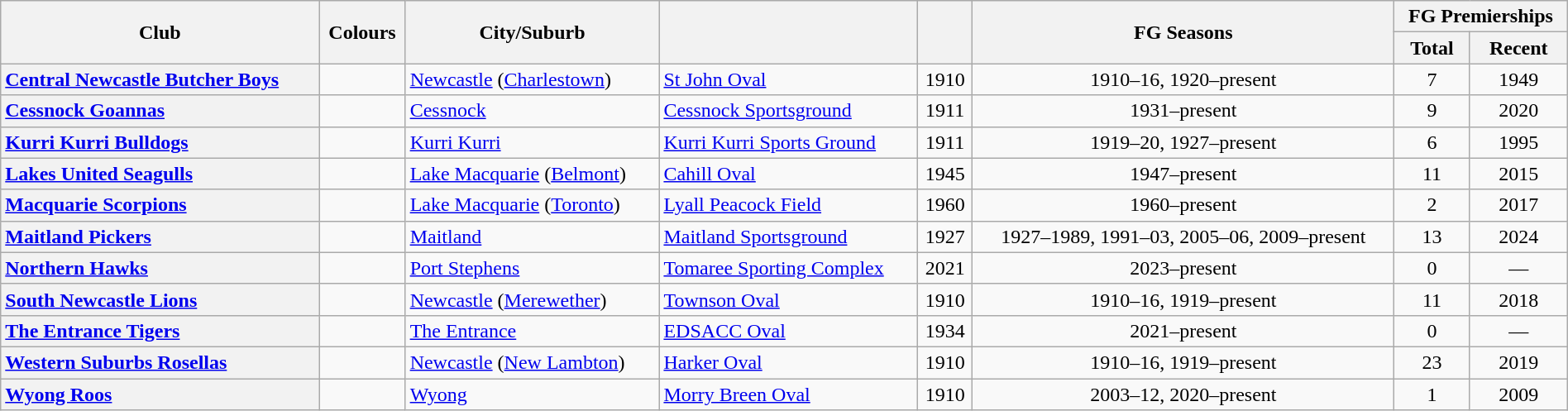<table class="wikitable sortable" style="text-align:center; width:100%">
<tr>
<th rowspan="2">Club</th>
<th rowspan="2" class="unsortable">Colours</th>
<th rowspan="2">City/Suburb</th>
<th rowspan="2"></th>
<th rowspan="2"></th>
<th rowspan="2">FG Seasons</th>
<th colspan="2">FG Premierships</th>
</tr>
<tr>
<th data-sort-type="number">Total</th>
<th>Recent</th>
</tr>
<tr>
<th style="text-align:left"><a href='#'>Central Newcastle Butcher Boys</a></th>
<td></td>
<td style="text-align:left"><a href='#'>Newcastle</a> (<a href='#'>Charlestown</a>)</td>
<td style="text-align:left"><a href='#'>St John Oval</a></td>
<td>1910</td>
<td>1910–16, 1920–present</td>
<td>7</td>
<td>1949</td>
</tr>
<tr>
<th style="text-align:left"><a href='#'>Cessnock Goannas</a></th>
<td></td>
<td style="text-align:left"><a href='#'>Cessnock</a></td>
<td style="text-align:left"><a href='#'>Cessnock Sportsground</a></td>
<td>1911</td>
<td>1931–present</td>
<td>9</td>
<td>2020</td>
</tr>
<tr>
<th style="text-align:left"><a href='#'>Kurri Kurri Bulldogs</a></th>
<td></td>
<td style="text-align:left"><a href='#'>Kurri Kurri</a></td>
<td style="text-align:left"><a href='#'>Kurri Kurri Sports Ground</a></td>
<td>1911</td>
<td>1919–20, 1927–present</td>
<td>6</td>
<td>1995</td>
</tr>
<tr>
<th style="text-align:left"><a href='#'>Lakes United Seagulls</a></th>
<td></td>
<td style="text-align:left"><a href='#'>Lake Macquarie</a> (<a href='#'>Belmont</a>)</td>
<td style="text-align:left"><a href='#'>Cahill Oval</a></td>
<td>1945</td>
<td>1947–present</td>
<td>11</td>
<td>2015</td>
</tr>
<tr>
<th style="text-align:left"><a href='#'>Macquarie Scorpions</a></th>
<td></td>
<td style="text-align:left"><a href='#'>Lake Macquarie</a> (<a href='#'>Toronto</a>)</td>
<td style="text-align:left"><a href='#'>Lyall Peacock Field</a></td>
<td>1960</td>
<td>1960–present</td>
<td>2</td>
<td>2017</td>
</tr>
<tr>
<th style="text-align:left"><a href='#'>Maitland Pickers</a></th>
<td></td>
<td style="text-align:left"><a href='#'>Maitland</a></td>
<td style="text-align:left"><a href='#'>Maitland Sportsground</a></td>
<td>1927</td>
<td>1927–1989, 1991–03, 2005–06, 2009–present</td>
<td>13</td>
<td>2024</td>
</tr>
<tr>
<th style="text-align:left"><a href='#'>Northern Hawks</a></th>
<td></td>
<td style="text-align:left"><a href='#'>Port Stephens</a></td>
<td style="text-align:left"><a href='#'>Tomaree Sporting Complex</a></td>
<td>2021</td>
<td>2023–present</td>
<td>0</td>
<td>—</td>
</tr>
<tr>
<th style="text-align:left"><a href='#'>South Newcastle Lions</a></th>
<td></td>
<td style="text-align:left"><a href='#'>Newcastle</a> (<a href='#'>Merewether</a>)</td>
<td style="text-align:left"><a href='#'>Townson Oval</a></td>
<td>1910</td>
<td>1910–16, 1919–present</td>
<td>11</td>
<td>2018</td>
</tr>
<tr>
<th style="text-align:left"><a href='#'>The Entrance Tigers</a></th>
<td></td>
<td style="text-align:left"><a href='#'>The Entrance</a></td>
<td style="text-align:left"><a href='#'>EDSACC Oval</a></td>
<td>1934</td>
<td>2021–present</td>
<td>0</td>
<td>—</td>
</tr>
<tr>
<th style="text-align:left"><a href='#'>Western Suburbs Rosellas</a></th>
<td></td>
<td style="text-align:left"><a href='#'>Newcastle</a> (<a href='#'>New Lambton</a>)</td>
<td style="text-align:left"><a href='#'>Harker Oval</a></td>
<td>1910</td>
<td>1910–16, 1919–present</td>
<td>23</td>
<td>2019</td>
</tr>
<tr>
<th style="text-align:left"><a href='#'>Wyong Roos</a></th>
<td></td>
<td style="text-align:left"><a href='#'>Wyong</a></td>
<td style="text-align:left"><a href='#'>Morry Breen Oval</a></td>
<td>1910</td>
<td>2003–12, 2020–present</td>
<td>1</td>
<td>2009</td>
</tr>
</table>
